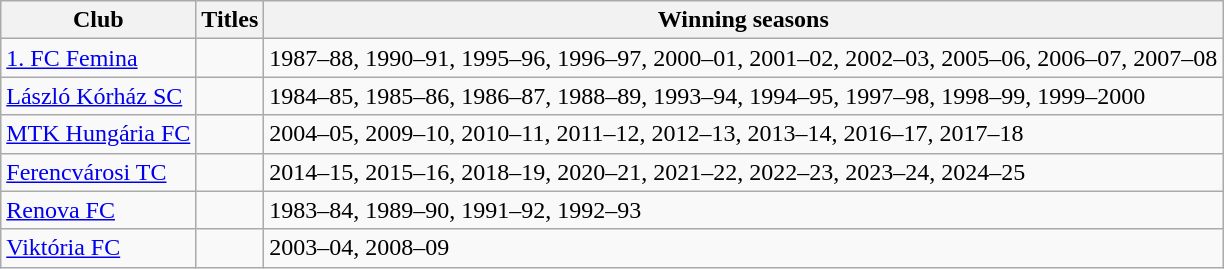<table class = "wikitable sortable">
<tr>
<th scope="col">Club</th>
<th scope="col">Titles</th>
<th scope="col">Winning seasons</th>
</tr>
<tr>
<td><a href='#'>1. FC Femina</a></td>
<td></td>
<td>1987–88, 1990–91, 1995–96, 1996–97, 2000–01, 2001–02, 2002–03, 2005–06, 2006–07, 2007–08</td>
</tr>
<tr>
<td><a href='#'>László Kórház SC</a></td>
<td></td>
<td>1984–85, 1985–86, 1986–87, 1988–89, 1993–94, 1994–95, 1997–98, 1998–99, 1999–2000</td>
</tr>
<tr>
<td><a href='#'>MTK Hungária FC</a></td>
<td></td>
<td>2004–05, 2009–10, 2010–11, 2011–12, 2012–13, 2013–14, 2016–17, 2017–18</td>
</tr>
<tr>
<td><a href='#'>Ferencvárosi TC</a></td>
<td></td>
<td>2014–15, 2015–16, 2018–19, 2020–21, 2021–22, 2022–23, 2023–24, 2024–25</td>
</tr>
<tr>
<td><a href='#'>Renova FC</a></td>
<td></td>
<td>1983–84, 1989–90, 1991–92, 1992–93</td>
</tr>
<tr>
<td><a href='#'>Viktória FC</a></td>
<td></td>
<td>2003–04, 2008–09</td>
</tr>
</table>
